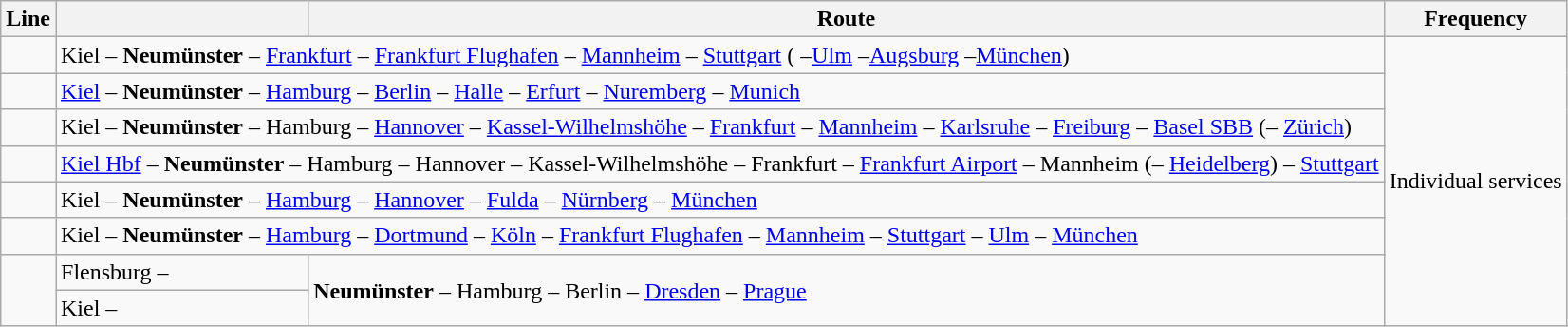<table class="wikitable">
<tr>
<th>Line</th>
<th></th>
<th>Route</th>
<th>Frequency</th>
</tr>
<tr>
<td></td>
<td colspan="2">Kiel – <strong>Neumünster</strong> – <a href='#'>Frankfurt</a> – <a href='#'>Frankfurt Flughafen</a> – <a href='#'>Mannheim</a> – <a href='#'>Stuttgart</a> ( –<a href='#'>Ulm</a> –<a href='#'>Augsburg</a> –<a href='#'>München</a>)</td>
<td rowspan="8">Individual services</td>
</tr>
<tr>
<td></td>
<td colspan="2"><a href='#'>Kiel</a> – <strong>Neumünster</strong> – <a href='#'>Hamburg</a> – <a href='#'>Berlin</a> – <a href='#'>Halle</a> – <a href='#'>Erfurt</a> – <a href='#'>Nuremberg</a> – <a href='#'>Munich</a></td>
</tr>
<tr>
<td></td>
<td colspan="2">Kiel – <strong>Neumünster</strong> – Hamburg – <a href='#'>Hannover</a> – <a href='#'>Kassel-Wilhelmshöhe</a> – <a href='#'>Frankfurt</a> – <a href='#'>Mannheim</a> – <a href='#'>Karlsruhe</a> – <a href='#'>Freiburg</a> – <a href='#'>Basel SBB</a> (– <a href='#'>Zürich</a>)</td>
</tr>
<tr>
<td></td>
<td colspan="2"><a href='#'>Kiel Hbf</a> – <strong>Neumünster</strong> – Hamburg – Hannover – Kassel-Wilhelmshöhe – Frankfurt – <a href='#'>Frankfurt Airport</a> – Mannheim (– <a href='#'>Heidelberg</a>) – <a href='#'>Stuttgart</a></td>
</tr>
<tr>
<td></td>
<td colspan="2">Kiel – <strong>Neumünster</strong> – <a href='#'>Hamburg</a> – <a href='#'>Hannover</a> – <a href='#'>Fulda</a> – <a href='#'>Nürnberg</a> – <a href='#'>München</a></td>
</tr>
<tr>
<td></td>
<td colspan="2">Kiel – <strong>Neumünster</strong> – <a href='#'>Hamburg</a> – <a href='#'>Dortmund</a> – <a href='#'>Köln</a> – <a href='#'>Frankfurt Flughafen</a> – <a href='#'>Mannheim</a> – <a href='#'>Stuttgart</a> – <a href='#'>Ulm</a> – <a href='#'>München</a></td>
</tr>
<tr>
<td rowspan="2"></td>
<td>Flensburg –</td>
<td rowspan="2"><strong>Neumünster</strong> – Hamburg – Berlin – <a href='#'>Dresden</a> – <a href='#'>Prague</a></td>
</tr>
<tr>
<td>Kiel –</td>
</tr>
</table>
